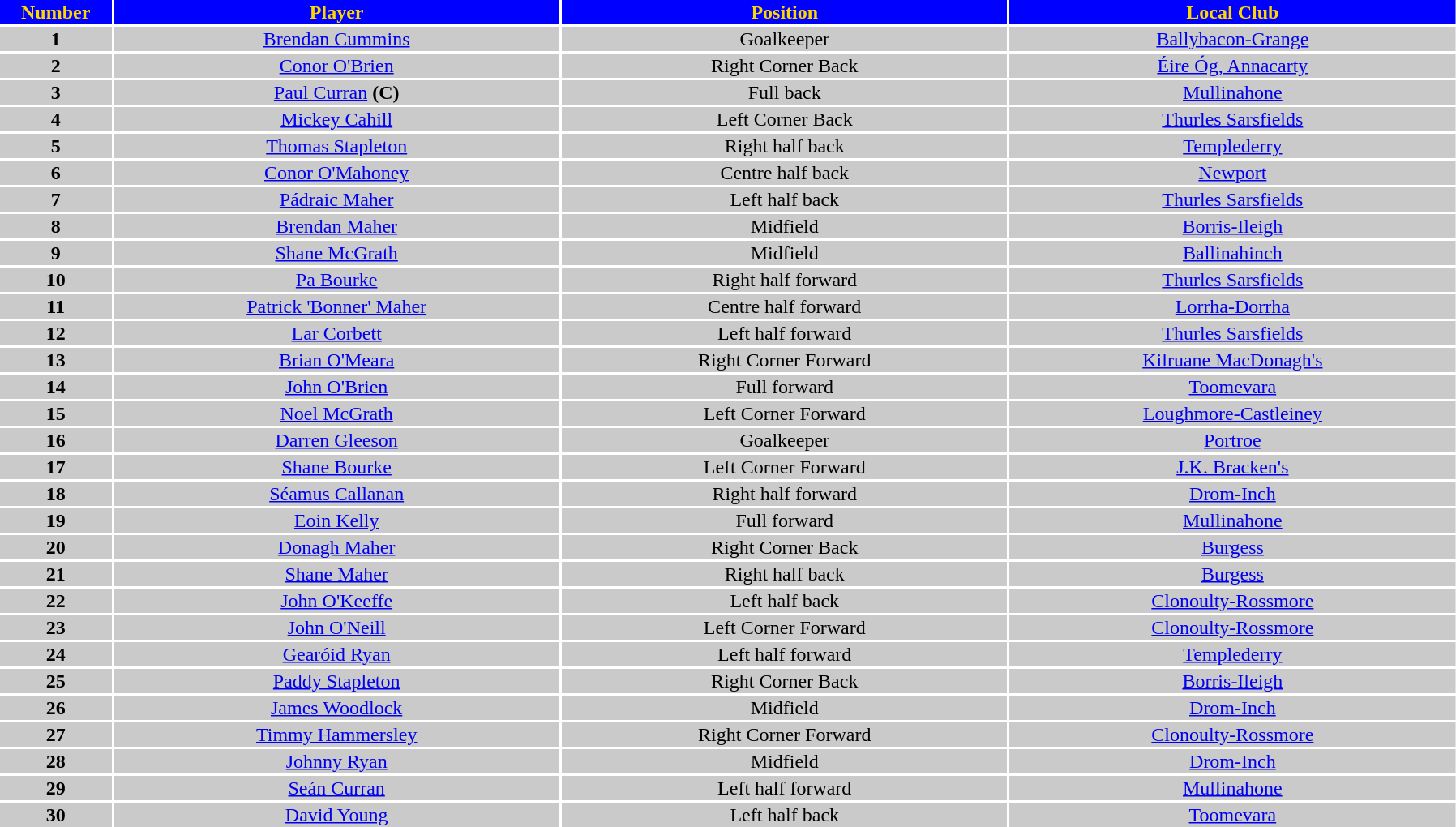<table width=95%>
<tr bgcolor=#9799F3>
</tr>
<tr style="text-align:center;background:blue;color:gold;">
<th width=5%>Number</th>
<th width=20%>Player</th>
<th width=20%>Position</th>
<th width=20%>Local Club</th>
</tr>
<tr bgcolor=#CACACA>
<td align=center><strong>1</strong></td>
<td align=center><a href='#'>Brendan Cummins</a></td>
<td align=center>Goalkeeper</td>
<td align=center><a href='#'>Ballybacon-Grange</a></td>
</tr>
<tr bgcolor=#CACACA>
<td align=center><strong>2</strong></td>
<td align=center><a href='#'>Conor O'Brien</a></td>
<td align=center>Right Corner Back</td>
<td align=center><a href='#'>Éire Óg, Annacarty</a></td>
</tr>
<tr bgcolor=#CACACA>
<td align=center><strong>3</strong></td>
<td align=center><a href='#'>Paul Curran</a> <strong>(C)</strong></td>
<td align=center>Full back</td>
<td align=center><a href='#'>Mullinahone</a></td>
</tr>
<tr bgcolor=#CACACA>
<td align=center><strong>4</strong></td>
<td align=center><a href='#'>Mickey Cahill</a></td>
<td align=center>Left Corner Back</td>
<td align=center><a href='#'>Thurles Sarsfields</a></td>
</tr>
<tr bgcolor=#CACACA>
<td align=center><strong>5</strong></td>
<td align=center><a href='#'>Thomas Stapleton</a></td>
<td align=center>Right half back</td>
<td align=center><a href='#'>Templederry</a></td>
</tr>
<tr bgcolor=#CACACA>
<td align=center><strong>6</strong></td>
<td align=center><a href='#'>Conor O'Mahoney</a></td>
<td align=center>Centre half back</td>
<td align=center><a href='#'>Newport</a></td>
</tr>
<tr bgcolor=#CACACA>
<td align=center><strong>7</strong></td>
<td align=center><a href='#'>Pádraic Maher</a></td>
<td align=center>Left half back</td>
<td align=center><a href='#'>Thurles Sarsfields</a></td>
</tr>
<tr bgcolor=#CACACA>
<td align=center><strong>8</strong></td>
<td align=center><a href='#'>Brendan Maher</a></td>
<td align=center>Midfield</td>
<td align=center><a href='#'>Borris-Ileigh</a></td>
</tr>
<tr bgcolor=#CACACA>
<td align=center><strong>9</strong></td>
<td align=center><a href='#'>Shane McGrath</a></td>
<td align=center>Midfield</td>
<td align=center><a href='#'>Ballinahinch</a></td>
</tr>
<tr bgcolor=#CACACA>
<td align=center><strong>10</strong></td>
<td align=center><a href='#'>Pa Bourke</a></td>
<td align=center>Right half forward</td>
<td align=center><a href='#'>Thurles Sarsfields</a></td>
</tr>
<tr bgcolor=#CACACA>
<td align=center><strong>11</strong></td>
<td align=center><a href='#'>Patrick 'Bonner' Maher</a></td>
<td align=center>Centre half forward</td>
<td align=center><a href='#'>Lorrha-Dorrha</a></td>
</tr>
<tr bgcolor=#CACACA>
<td align=center><strong>12</strong></td>
<td align=center><a href='#'>Lar Corbett</a></td>
<td align=center>Left half forward</td>
<td align=center><a href='#'>Thurles Sarsfields</a></td>
</tr>
<tr bgcolor=#CACACA>
<td align=center><strong>13</strong></td>
<td align=center><a href='#'>Brian O'Meara</a></td>
<td align=center>Right Corner Forward</td>
<td align=center><a href='#'>Kilruane MacDonagh's</a></td>
</tr>
<tr bgcolor=#CACACA>
<td align=center><strong>14</strong></td>
<td align=center><a href='#'>John O'Brien</a></td>
<td align=center>Full forward</td>
<td align=center><a href='#'>Toomevara</a></td>
</tr>
<tr bgcolor=#CACACA>
<td align=center><strong>15</strong></td>
<td align=center><a href='#'>Noel McGrath</a></td>
<td align=center>Left Corner Forward</td>
<td align=center><a href='#'>Loughmore-Castleiney</a></td>
</tr>
<tr bgcolor=#CACACA>
<td align=center><strong>16</strong></td>
<td align=center><a href='#'>Darren Gleeson</a></td>
<td align=center>Goalkeeper</td>
<td align=center><a href='#'>Portroe</a></td>
</tr>
<tr bgcolor=#CACACA>
<td align=center><strong>17</strong></td>
<td align=center><a href='#'>Shane Bourke</a></td>
<td align=center>Left Corner Forward</td>
<td align=center><a href='#'>J.K. Bracken's</a></td>
</tr>
<tr bgcolor=#CACACA>
<td align=center><strong>18</strong></td>
<td align=center><a href='#'>Séamus Callanan</a></td>
<td align=center>Right half forward</td>
<td align=center><a href='#'>Drom-Inch</a></td>
</tr>
<tr bgcolor=#CACACA>
<td align=center><strong>19</strong></td>
<td align=center><a href='#'>Eoin Kelly</a></td>
<td align=center>Full forward</td>
<td align=center><a href='#'>Mullinahone</a></td>
</tr>
<tr bgcolor=#CACACA>
<td align=center><strong>20</strong></td>
<td align=center><a href='#'>Donagh Maher</a></td>
<td align=center>Right Corner Back</td>
<td align=center><a href='#'>Burgess</a></td>
</tr>
<tr bgcolor=#CACACA>
<td align=center><strong>21</strong></td>
<td align=center><a href='#'>Shane Maher</a></td>
<td align=center>Right half back</td>
<td align=center><a href='#'>Burgess</a></td>
</tr>
<tr bgcolor=#CACACA>
<td align=center><strong>22</strong></td>
<td align=center><a href='#'>John O'Keeffe</a></td>
<td align=center>Left half back</td>
<td align=center><a href='#'>Clonoulty-Rossmore</a></td>
</tr>
<tr bgcolor=#CACACA>
<td align=center><strong>23</strong></td>
<td align=center><a href='#'>John O'Neill</a></td>
<td align=center>Left Corner Forward</td>
<td align=center><a href='#'>Clonoulty-Rossmore</a></td>
</tr>
<tr bgcolor=#CACACA>
<td align=center><strong>24</strong></td>
<td align=center><a href='#'>Gearóid Ryan</a></td>
<td align=center>Left half forward</td>
<td align=center><a href='#'>Templederry</a></td>
</tr>
<tr bgcolor=#CACACA>
<td align=center><strong>25</strong></td>
<td align=center><a href='#'>Paddy Stapleton</a></td>
<td align=center>Right Corner Back</td>
<td align=center><a href='#'>Borris-Ileigh</a></td>
</tr>
<tr bgcolor=#CACACA>
<td align=center><strong>26</strong></td>
<td align=center><a href='#'>James Woodlock</a></td>
<td align=center>Midfield</td>
<td align=center><a href='#'>Drom-Inch</a></td>
</tr>
<tr bgcolor=#CACACA>
<td align=center><strong>27</strong></td>
<td align=center><a href='#'>Timmy Hammersley</a></td>
<td align=center>Right Corner Forward</td>
<td align=center><a href='#'>Clonoulty-Rossmore</a></td>
</tr>
<tr bgcolor=#CACACA>
<td align=center><strong>28</strong></td>
<td align=center><a href='#'>Johnny Ryan</a></td>
<td align=center>Midfield</td>
<td align=center><a href='#'>Drom-Inch</a></td>
</tr>
<tr bgcolor=#CACACA>
<td align=center><strong>29</strong></td>
<td align=center><a href='#'>Seán Curran</a></td>
<td align=center>Left half forward</td>
<td align=center><a href='#'>Mullinahone</a></td>
</tr>
<tr bgcolor=#CACACA>
<td align=center><strong>30</strong></td>
<td align=center><a href='#'>David Young</a></td>
<td align=center>Left half back</td>
<td align=center><a href='#'>Toomevara</a></td>
</tr>
</table>
